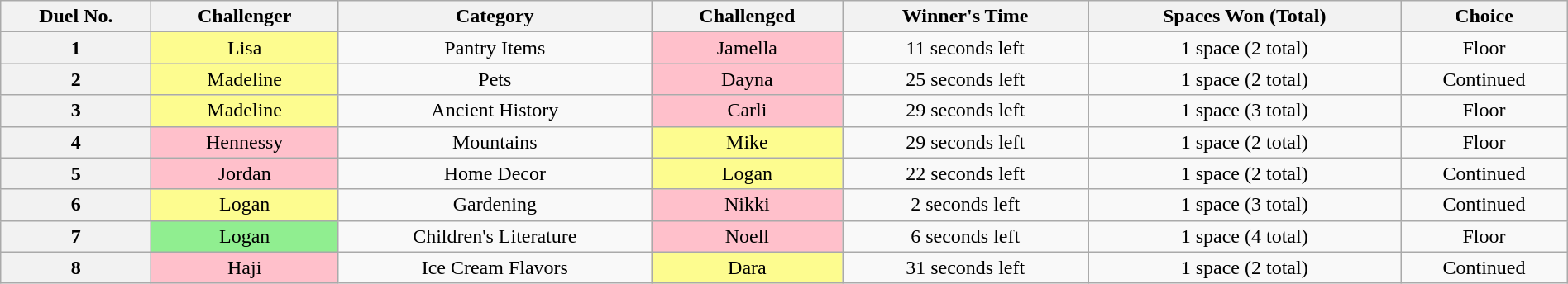<table class="wikitable sortable mw-collapsible mw-collapsed" style="text-align:center; width:100%">
<tr>
<th scope="col">Duel No.</th>
<th scope="col">Challenger</th>
<th scope="col">Category</th>
<th scope="col">Challenged</th>
<th scope="col">Winner's Time</th>
<th scope="col">Spaces Won (Total)</th>
<th scope="col">Choice</th>
</tr>
<tr>
<th>1</th>
<td style="background:#fdfc8f;">Lisa</td>
<td>Pantry Items</td>
<td style="background:pink;">Jamella</td>
<td>11 seconds left</td>
<td>1 space (2 total)</td>
<td>Floor</td>
</tr>
<tr>
<th>2</th>
<td style="background:#fdfc8f;">Madeline</td>
<td>Pets</td>
<td style="background:pink;">Dayna</td>
<td>25 seconds left</td>
<td>1 space (2 total)</td>
<td>Continued</td>
</tr>
<tr>
<th>3</th>
<td style="background:#fdfc8f;">Madeline</td>
<td>Ancient History</td>
<td style="background:pink;">Carli</td>
<td>29 seconds left</td>
<td>1 space (3 total)</td>
<td>Floor</td>
</tr>
<tr>
<th>4</th>
<td style="background:pink;">Hennessy</td>
<td>Mountains</td>
<td style="background:#fdfc8f;">Mike</td>
<td>29 seconds left</td>
<td>1 space (2 total)</td>
<td>Floor</td>
</tr>
<tr>
<th>5</th>
<td style="background:pink;">Jordan</td>
<td>Home Decor</td>
<td style="background:#fdfc8f;">Logan</td>
<td>22 seconds left</td>
<td>1 space (2 total)</td>
<td>Continued</td>
</tr>
<tr>
<th>6</th>
<td style="background:#fdfc8f;">Logan</td>
<td>Gardening</td>
<td style="background:pink;">Nikki</td>
<td>2 seconds left</td>
<td>1 space (3 total)</td>
<td>Continued</td>
</tr>
<tr>
<th>7</th>
<td style="background:lightgreen;">Logan</td>
<td>Children's Literature</td>
<td style="background:pink;">Noell</td>
<td>6 seconds left</td>
<td>1 space (4 total)</td>
<td>Floor</td>
</tr>
<tr>
<th>8</th>
<td style="background:pink;">Haji</td>
<td>Ice Cream Flavors</td>
<td style="background:#fdfc8f;">Dara</td>
<td>31 seconds left</td>
<td>1 space (2 total)</td>
<td>Continued</td>
</tr>
</table>
